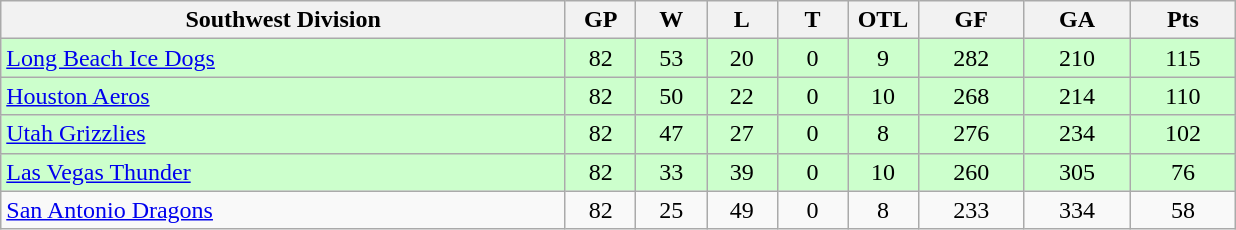<table class="wikitable">
<tr>
<th width="40%">Southwest Division</th>
<th width="5%">GP</th>
<th width="5%">W</th>
<th width="5%">L</th>
<th width="5%">T</th>
<th width="5%">OTL</th>
<th width="7.5%">GF</th>
<th width="7.5%">GA</th>
<th width="7.5%">Pts</th>
</tr>
<tr align="center" bgcolor="#CCFFCC">
<td align="left"><a href='#'>Long Beach Ice Dogs</a></td>
<td>82</td>
<td>53</td>
<td>20</td>
<td>0</td>
<td>9</td>
<td>282</td>
<td>210</td>
<td>115</td>
</tr>
<tr align="center" bgcolor="#CCFFCC">
<td align="left"><a href='#'>Houston Aeros</a></td>
<td>82</td>
<td>50</td>
<td>22</td>
<td>0</td>
<td>10</td>
<td>268</td>
<td>214</td>
<td>110</td>
</tr>
<tr align="center" bgcolor="#CCFFCC">
<td align="left"><a href='#'>Utah Grizzlies</a></td>
<td>82</td>
<td>47</td>
<td>27</td>
<td>0</td>
<td>8</td>
<td>276</td>
<td>234</td>
<td>102</td>
</tr>
<tr align="center" bgcolor="#CCFFCC">
<td align="left"><a href='#'>Las Vegas Thunder</a></td>
<td>82</td>
<td>33</td>
<td>39</td>
<td>0</td>
<td>10</td>
<td>260</td>
<td>305</td>
<td>76</td>
</tr>
<tr align="center">
<td align="left"><a href='#'>San Antonio Dragons</a></td>
<td>82</td>
<td>25</td>
<td>49</td>
<td>0</td>
<td>8</td>
<td>233</td>
<td>334</td>
<td>58</td>
</tr>
</table>
